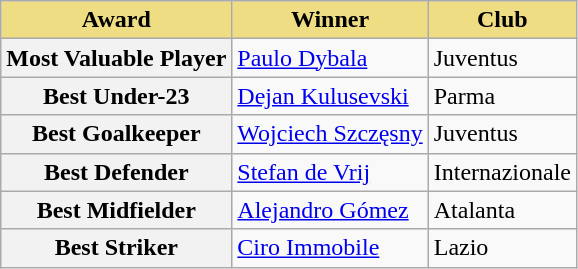<table class="wikitable">
<tr>
<th style="background-color: #eedd82">Award</th>
<th style="background-color: #eedd82">Winner</th>
<th style="background-color: #eedd82">Club</th>
</tr>
<tr>
<th>Most Valuable Player</th>
<td> <a href='#'>Paulo Dybala</a></td>
<td>Juventus</td>
</tr>
<tr>
<th>Best Under-23</th>
<td> <a href='#'>Dejan Kulusevski</a></td>
<td>Parma</td>
</tr>
<tr>
<th>Best Goalkeeper</th>
<td> <a href='#'>Wojciech Szczęsny</a></td>
<td>Juventus</td>
</tr>
<tr>
<th>Best Defender</th>
<td> <a href='#'>Stefan de Vrij</a></td>
<td>Internazionale</td>
</tr>
<tr>
<th>Best Midfielder</th>
<td> <a href='#'>Alejandro Gómez</a></td>
<td>Atalanta</td>
</tr>
<tr>
<th>Best Striker</th>
<td> <a href='#'>Ciro Immobile</a></td>
<td>Lazio</td>
</tr>
</table>
